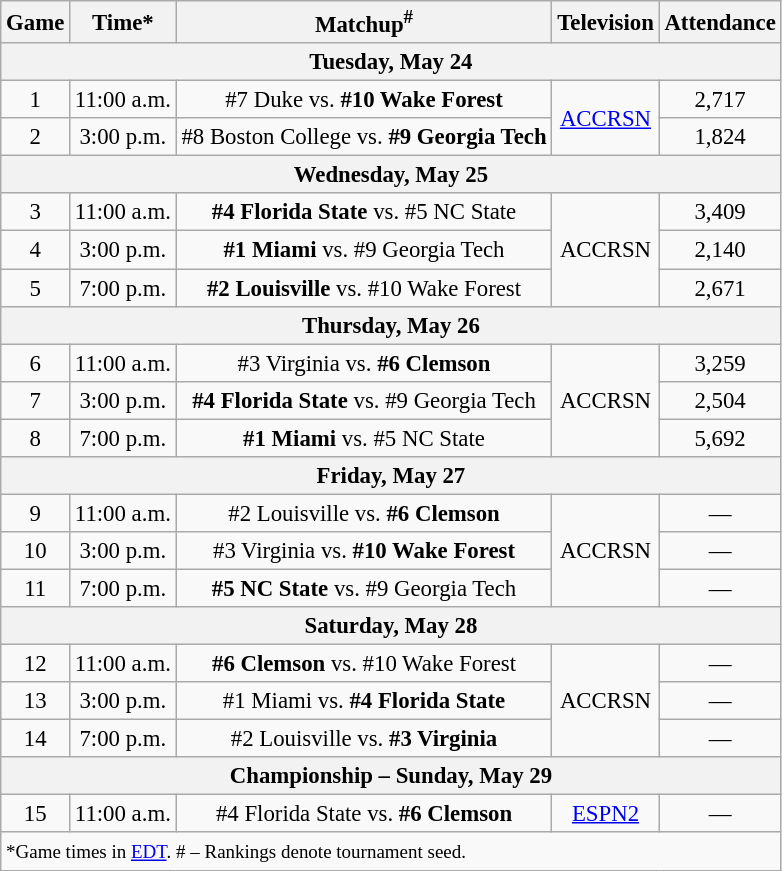<table class="wikitable" style="font-size: 95%">
<tr align="center">
<th>Game</th>
<th>Time*</th>
<th>Matchup<sup>#</sup></th>
<th>Television</th>
<th>Attendance</th>
</tr>
<tr>
<th colspan=7>Tuesday, May 24</th>
</tr>
<tr>
<td style="text-align:center;">1</td>
<td style="text-align:center;">11:00 a.m.</td>
<td style="text-align:center;">#7 Duke vs. <strong>#10 Wake Forest</strong></td>
<td rowspan=2 style="text-align:center;"><a href='#'>ACCRSN</a></td>
<td style="text-align:center;">2,717</td>
</tr>
<tr>
<td style="text-align:center;">2</td>
<td style="text-align:center;">3:00 p.m.</td>
<td style="text-align:center;">#8 Boston College vs. <strong>#9 Georgia Tech</strong></td>
<td style="text-align:center;">1,824</td>
</tr>
<tr>
<th colspan=7>Wednesday, May 25</th>
</tr>
<tr>
<td style="text-align:center;">3</td>
<td style="text-align:center;">11:00 a.m.</td>
<td style="text-align:center;"><strong>#4 Florida State</strong> vs. #5 NC State</td>
<td rowspan=3 style="text-align:center;">ACCRSN</td>
<td style="text-align:center;">3,409</td>
</tr>
<tr>
<td style="text-align:center;">4</td>
<td style="text-align:center;">3:00 p.m.</td>
<td style="text-align:center;"><strong>#1 Miami</strong> vs. #9 Georgia Tech</td>
<td style="text-align:center;">2,140</td>
</tr>
<tr>
<td style="text-align:center;">5</td>
<td style="text-align:center;">7:00 p.m.</td>
<td style="text-align:center;"><strong>#2 Louisville</strong> vs. #10 Wake Forest</td>
<td style="text-align:center;">2,671</td>
</tr>
<tr>
<th colspan=7>Thursday, May 26</th>
</tr>
<tr>
<td style="text-align:center;">6</td>
<td style="text-align:center;">11:00 a.m.</td>
<td style="text-align:center;">#3 Virginia vs. <strong>#6 Clemson</strong></td>
<td rowspan=3 style="text-align:center;">ACCRSN</td>
<td style="text-align:center;">3,259</td>
</tr>
<tr>
<td style="text-align:center;">7</td>
<td style="text-align:center;">3:00 p.m.</td>
<td style="text-align:center;"><strong>#4 Florida State</strong> vs. #9 Georgia Tech</td>
<td style="text-align:center;">2,504</td>
</tr>
<tr>
<td style="text-align:center;">8</td>
<td style="text-align:center;">7:00 p.m.</td>
<td style="text-align:center;"><strong>#1 Miami</strong> vs. #5 NC State</td>
<td style="text-align:center;">5,692</td>
</tr>
<tr>
<th colspan=7>Friday, May 27</th>
</tr>
<tr>
<td style="text-align:center;">9</td>
<td style="text-align:center;">11:00 a.m.</td>
<td style="text-align:center;">#2 Louisville vs. <strong>#6 Clemson</strong></td>
<td rowspan=3 style="text-align:center;">ACCRSN</td>
<td style="text-align:center;">—</td>
</tr>
<tr>
<td style="text-align:center;">10</td>
<td style="text-align:center;">3:00 p.m.</td>
<td style="text-align:center;">#3 Virginia vs. <strong>#10 Wake Forest</strong></td>
<td style="text-align:center;">—</td>
</tr>
<tr>
<td style="text-align:center;">11</td>
<td style="text-align:center;">7:00 p.m.</td>
<td style="text-align:center;"><strong>#5 NC State</strong> vs. #9 Georgia Tech</td>
<td style="text-align:center;">—</td>
</tr>
<tr>
<th colspan=7>Saturday, May 28</th>
</tr>
<tr>
<td style="text-align:center;">12</td>
<td style="text-align:center;">11:00 a.m.</td>
<td style="text-align:center;"><strong>#6 Clemson</strong> vs. #10 Wake Forest</td>
<td rowspan=3 style="text-align:center;">ACCRSN</td>
<td style="text-align:center;">—</td>
</tr>
<tr>
<td style="text-align:center;">13</td>
<td style="text-align:center;">3:00 p.m.</td>
<td style="text-align:center;">#1 Miami vs. <strong>#4 Florida State</strong></td>
<td style="text-align:center;">—</td>
</tr>
<tr>
<td style="text-align:center;">14</td>
<td style="text-align:center;">7:00 p.m.</td>
<td style="text-align:center;">#2 Louisville vs. <strong>#3 Virginia</strong></td>
<td style="text-align:center;">—</td>
</tr>
<tr>
<th colspan=7>Championship – Sunday, May 29</th>
</tr>
<tr>
<td style="text-align:center;">15</td>
<td style="text-align:center;">11:00 a.m.</td>
<td style="text-align:center;">#4 Florida State vs. <strong>#6 Clemson</strong></td>
<td style="text-align:center;"><a href='#'>ESPN2</a></td>
<td style="text-align:center;">—</td>
</tr>
<tr>
<td colspan=7><small>*Game times in <a href='#'>EDT</a>. # – Rankings denote tournament seed.</small></td>
</tr>
</table>
